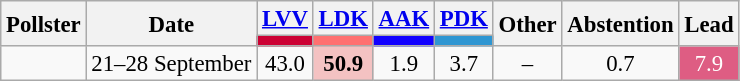<table class="wikitable" style="text-align:center; font-size:95%; line-height:16px; margin-bottom:0">
<tr>
<th rowspan="2">Pollster</th>
<th rowspan="2">Date</th>
<th><a href='#'>LVV</a></th>
<th><a href='#'>LDK</a></th>
<th><a href='#'>AAK</a></th>
<th><a href='#'>PDK</a></th>
<th rowspan="2">Other</th>
<th rowspan="2">Abstention</th>
<th rowspan="2">Lead</th>
</tr>
<tr>
<th style="background:#CC0033;"></th>
<th style="background:#FF7070;"></th>
<th style="background:#1100FF;"></th>
<th style="background:#2E96D2;"></th>
</tr>
<tr>
<td></td>
<td>21–28 September</td>
<td>43.0</td>
<td style="background:#F4C2C2"><strong>50.9</strong></td>
<td>1.9</td>
<td>3.7</td>
<td>–</td>
<td>0.7</td>
<td style="background:#DE5D83; color:white;">7.9</td>
</tr>
</table>
